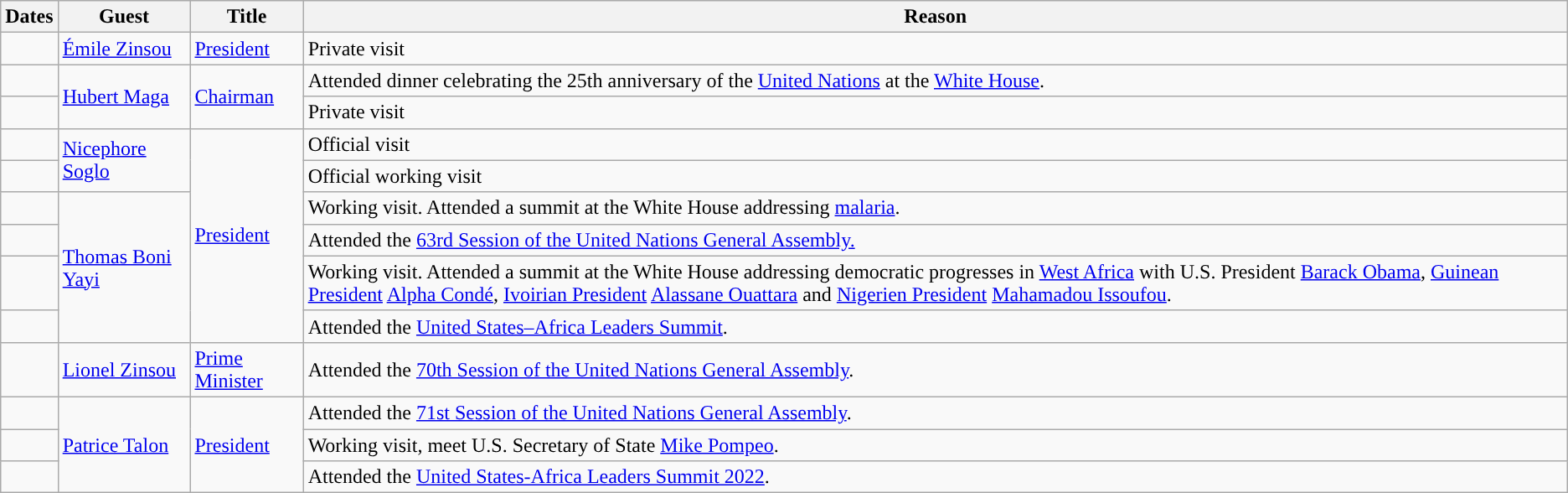<table class="wikitable sortable">
<tr>
<th>Dates</th>
<th>Guest</th>
<th>Title</th>
<th>Reason</th>
</tr>
<tr>
<td></td>
<td><a href='#'>Émile Zinsou</a></td>
<td><a href='#'>President</a></td>
<td>Private visit</td>
</tr>
<tr>
<td></td>
<td rowspan=2><a href='#'>Hubert Maga</a></td>
<td rowspan="2"><a href='#'>Chairman</a></td>
<td>Attended dinner celebrating the 25th anniversary of the <a href='#'>United Nations</a> at the <a href='#'>White House</a>.</td>
</tr>
<tr>
<td></td>
<td>Private visit</td>
</tr>
<tr>
<td></td>
<td rowspan=2><a href='#'>Nicephore Soglo</a></td>
<td rowspan="6"><a href='#'>President</a></td>
<td>Official visit</td>
</tr>
<tr>
<td></td>
<td>Official working visit</td>
</tr>
<tr>
<td></td>
<td rowspan=4><a href='#'>Thomas Boni Yayi</a></td>
<td>Working visit. Attended a summit at the White House addressing <a href='#'>malaria</a>.</td>
</tr>
<tr>
<td></td>
<td>Attended the <a href='#'>63rd Session of the United Nations General Assembly.</a></td>
</tr>
<tr>
<td></td>
<td>Working visit. Attended a summit at the White House addressing democratic progresses in <a href='#'>West Africa</a> with U.S. President <a href='#'>Barack Obama</a>, <a href='#'>Guinean President</a> <a href='#'>Alpha Condé</a>, <a href='#'>Ivoirian President</a> <a href='#'>Alassane Ouattara</a> and <a href='#'>Nigerien President</a> <a href='#'>Mahamadou Issoufou</a>.</td>
</tr>
<tr>
<td></td>
<td>Attended the <a href='#'>United States–Africa Leaders Summit</a>.</td>
</tr>
<tr>
<td></td>
<td><a href='#'>Lionel Zinsou</a></td>
<td><a href='#'>Prime Minister</a></td>
<td>Attended the <a href='#'>70th Session of the United Nations General Assembly</a>.</td>
</tr>
<tr>
<td></td>
<td rowspan="3"><a href='#'>Patrice Talon</a></td>
<td rowspan="3"><a href='#'>President</a></td>
<td>Attended the <a href='#'>71st Session of the United Nations General Assembly</a>.</td>
</tr>
<tr>
<td></td>
<td>Working visit, meet U.S. Secretary of State <a href='#'>Mike Pompeo</a>.</td>
</tr>
<tr>
<td></td>
<td>Attended the <a href='#'>United States-Africa Leaders Summit 2022</a>.</td>
</tr>
</table>
